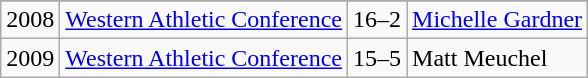<table class="wikitable">
<tr>
</tr>
<tr>
<td>2008</td>
<td><a href='#'>Western Athletic Conference</a></td>
<td>16–2</td>
<td><a href='#'>Michelle Gardner</a></td>
</tr>
<tr>
<td>2009</td>
<td><a href='#'>Western Athletic Conference</a></td>
<td>15–5</td>
<td>Matt Meuchel</td>
</tr>
</table>
